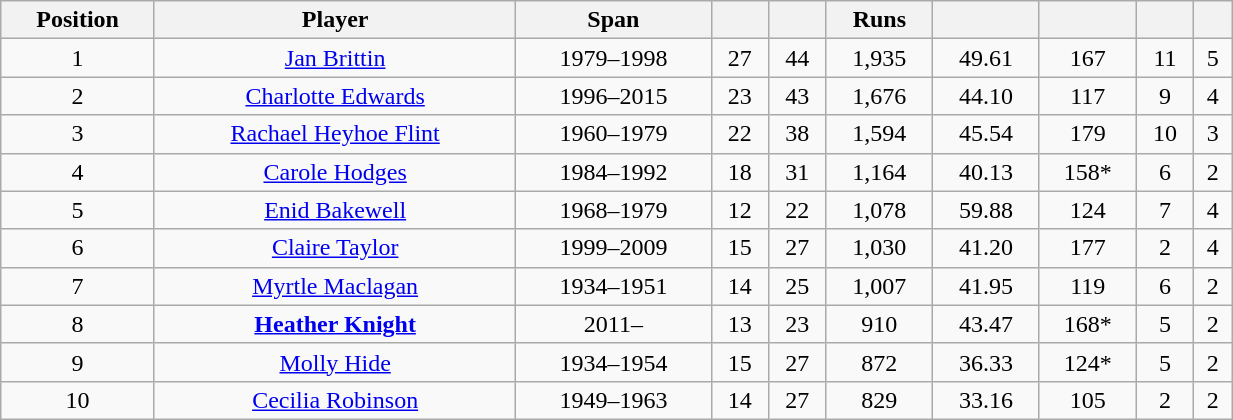<table class="wikitable" style="text-align: center; width:65%">
<tr>
<th>Position</th>
<th>Player</th>
<th>Span</th>
<th></th>
<th></th>
<th>Runs</th>
<th></th>
<th></th>
<th></th>
<th></th>
</tr>
<tr>
<td>1</td>
<td><a href='#'>Jan Brittin</a></td>
<td>1979–1998</td>
<td>27</td>
<td>44</td>
<td>1,935</td>
<td>49.61</td>
<td>167</td>
<td>11</td>
<td>5</td>
</tr>
<tr>
<td>2</td>
<td><a href='#'>Charlotte Edwards</a></td>
<td>1996–2015</td>
<td>23</td>
<td>43</td>
<td>1,676</td>
<td>44.10</td>
<td>117</td>
<td>9</td>
<td>4</td>
</tr>
<tr>
<td>3</td>
<td><a href='#'>Rachael Heyhoe Flint</a></td>
<td>1960–1979</td>
<td>22</td>
<td>38</td>
<td>1,594</td>
<td>45.54</td>
<td>179</td>
<td>10</td>
<td>3</td>
</tr>
<tr>
<td>4</td>
<td><a href='#'>Carole Hodges</a></td>
<td>1984–1992</td>
<td>18</td>
<td>31</td>
<td>1,164</td>
<td>40.13</td>
<td>158*</td>
<td>6</td>
<td>2</td>
</tr>
<tr>
<td>5</td>
<td><a href='#'>Enid Bakewell</a></td>
<td>1968–1979</td>
<td>12</td>
<td>22</td>
<td>1,078</td>
<td>59.88</td>
<td>124</td>
<td>7</td>
<td>4</td>
</tr>
<tr>
<td>6</td>
<td><a href='#'>Claire Taylor</a></td>
<td>1999–2009</td>
<td>15</td>
<td>27</td>
<td>1,030</td>
<td>41.20</td>
<td>177</td>
<td>2</td>
<td>4</td>
</tr>
<tr>
<td>7</td>
<td><a href='#'>Myrtle Maclagan</a></td>
<td>1934–1951</td>
<td>14</td>
<td>25</td>
<td>1,007</td>
<td>41.95</td>
<td>119</td>
<td>6</td>
<td>2</td>
</tr>
<tr>
<td>8</td>
<td><strong><a href='#'>Heather Knight</a></strong></td>
<td>2011–</td>
<td>13</td>
<td>23</td>
<td>910</td>
<td>43.47</td>
<td>168*</td>
<td>5</td>
<td>2</td>
</tr>
<tr>
<td>9</td>
<td><a href='#'>Molly Hide</a></td>
<td>1934–1954</td>
<td>15</td>
<td>27</td>
<td>872</td>
<td>36.33</td>
<td>124*</td>
<td>5</td>
<td>2</td>
</tr>
<tr>
<td>10</td>
<td><a href='#'>Cecilia Robinson</a></td>
<td>1949–1963</td>
<td>14</td>
<td>27</td>
<td>829</td>
<td>33.16</td>
<td>105</td>
<td>2</td>
<td>2</td>
</tr>
</table>
